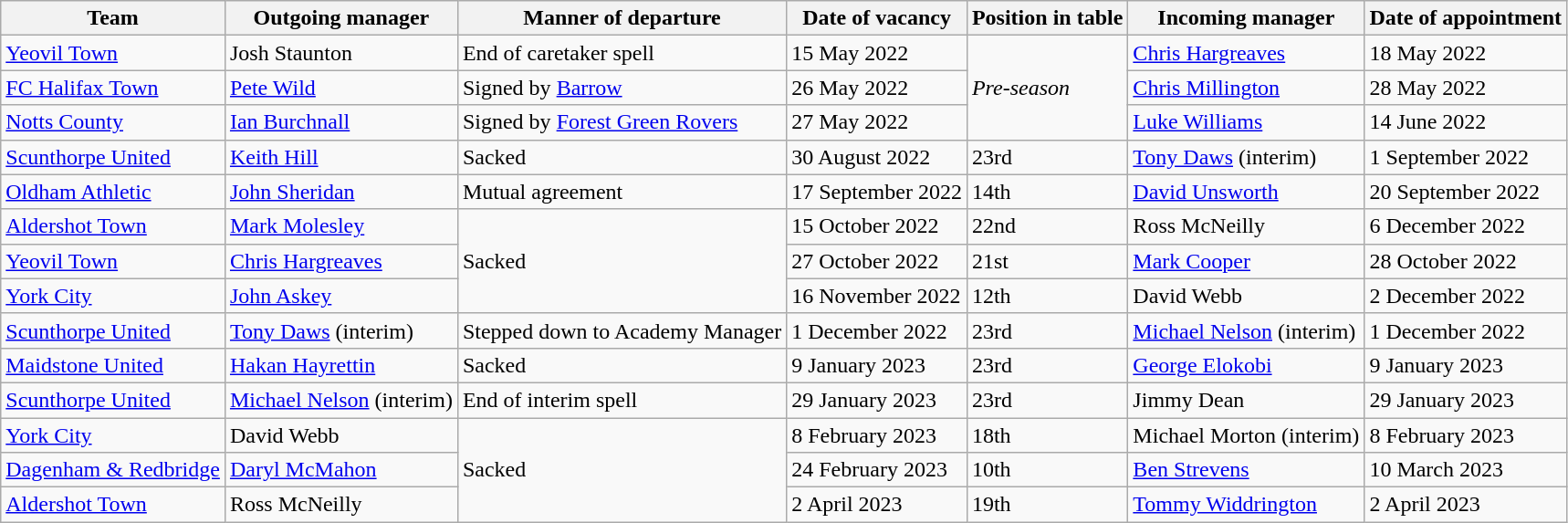<table class="wikitable sortable">
<tr>
<th>Team</th>
<th width-150>Outgoing manager</th>
<th>Manner of departure</th>
<th>Date of vacancy</th>
<th>Position in table</th>
<th>Incoming manager</th>
<th>Date of appointment</th>
</tr>
<tr>
<td><a href='#'>Yeovil Town</a></td>
<td> Josh Staunton</td>
<td>End of caretaker spell</td>
<td>15 May 2022</td>
<td rowspan="3"><em>Pre-season</em></td>
<td> <a href='#'>Chris Hargreaves</a></td>
<td>18 May 2022</td>
</tr>
<tr>
<td><a href='#'>FC Halifax Town</a></td>
<td> <a href='#'>Pete Wild</a></td>
<td>Signed by <a href='#'>Barrow</a></td>
<td>26 May 2022</td>
<td>  <a href='#'>Chris Millington</a></td>
<td>28 May 2022</td>
</tr>
<tr>
<td><a href='#'>Notts County</a></td>
<td> <a href='#'>Ian Burchnall</a></td>
<td>Signed by <a href='#'>Forest Green Rovers</a></td>
<td>27 May 2022</td>
<td> <a href='#'>Luke Williams</a></td>
<td>14 June 2022</td>
</tr>
<tr>
<td><a href='#'>Scunthorpe United</a></td>
<td> <a href='#'>Keith Hill</a></td>
<td>Sacked</td>
<td>30 August 2022</td>
<td>23rd</td>
<td> <a href='#'>Tony Daws</a> (interim)</td>
<td>1 September 2022</td>
</tr>
<tr>
<td><a href='#'>Oldham Athletic</a></td>
<td> <a href='#'>John Sheridan</a></td>
<td>Mutual agreement</td>
<td>17 September 2022</td>
<td>14th</td>
<td> <a href='#'>David Unsworth</a></td>
<td>20 September 2022</td>
</tr>
<tr>
<td><a href='#'>Aldershot Town</a></td>
<td> <a href='#'>Mark Molesley</a></td>
<td rowspan="3">Sacked</td>
<td>15 October 2022</td>
<td>22nd</td>
<td> Ross McNeilly</td>
<td>6 December 2022</td>
</tr>
<tr>
<td><a href='#'>Yeovil Town</a></td>
<td> <a href='#'>Chris Hargreaves</a></td>
<td>27 October 2022</td>
<td>21st</td>
<td> <a href='#'>Mark Cooper</a></td>
<td>28 October 2022</td>
</tr>
<tr>
<td><a href='#'>York City</a></td>
<td> <a href='#'>John Askey</a></td>
<td>16 November 2022</td>
<td>12th</td>
<td> David Webb</td>
<td>2 December 2022</td>
</tr>
<tr>
<td><a href='#'>Scunthorpe United</a></td>
<td> <a href='#'>Tony Daws</a> (interim)</td>
<td>Stepped down to Academy Manager</td>
<td>1 December 2022</td>
<td>23rd</td>
<td> <a href='#'>Michael Nelson</a> (interim)</td>
<td>1 December 2022</td>
</tr>
<tr>
<td><a href='#'>Maidstone United</a></td>
<td> <a href='#'>Hakan Hayrettin</a></td>
<td>Sacked</td>
<td>9 January 2023</td>
<td>23rd</td>
<td> <a href='#'>George Elokobi</a></td>
<td>9 January 2023</td>
</tr>
<tr>
<td><a href='#'>Scunthorpe United</a></td>
<td> <a href='#'>Michael Nelson</a> (interim)</td>
<td>End of interim spell</td>
<td>29 January 2023</td>
<td>23rd</td>
<td> Jimmy Dean</td>
<td>29 January 2023</td>
</tr>
<tr>
<td><a href='#'>York City</a></td>
<td> David Webb</td>
<td rowspan="3">Sacked</td>
<td>8 February 2023</td>
<td>18th</td>
<td> Michael Morton (interim)</td>
<td>8 February 2023</td>
</tr>
<tr>
<td><a href='#'>Dagenham & Redbridge</a></td>
<td> <a href='#'>Daryl McMahon</a></td>
<td>24 February 2023</td>
<td>10th</td>
<td> <a href='#'>Ben Strevens</a></td>
<td>10 March 2023</td>
</tr>
<tr>
<td><a href='#'>Aldershot Town</a></td>
<td> Ross McNeilly</td>
<td>2 April 2023</td>
<td>19th</td>
<td> <a href='#'>Tommy Widdrington</a></td>
<td>2 April 2023</td>
</tr>
</table>
